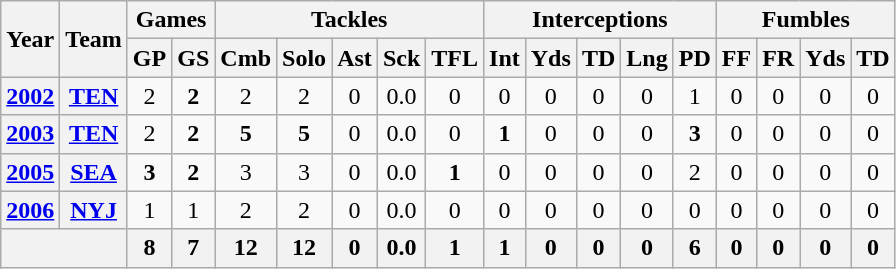<table class="wikitable" style="text-align:center">
<tr>
<th rowspan="2">Year</th>
<th rowspan="2">Team</th>
<th colspan="2">Games</th>
<th colspan="5">Tackles</th>
<th colspan="5">Interceptions</th>
<th colspan="4">Fumbles</th>
</tr>
<tr>
<th>GP</th>
<th>GS</th>
<th>Cmb</th>
<th>Solo</th>
<th>Ast</th>
<th>Sck</th>
<th>TFL</th>
<th>Int</th>
<th>Yds</th>
<th>TD</th>
<th>Lng</th>
<th>PD</th>
<th>FF</th>
<th>FR</th>
<th>Yds</th>
<th>TD</th>
</tr>
<tr>
<th><a href='#'>2002</a></th>
<th><a href='#'>TEN</a></th>
<td>2</td>
<td><strong>2</strong></td>
<td>2</td>
<td>2</td>
<td>0</td>
<td>0.0</td>
<td>0</td>
<td>0</td>
<td>0</td>
<td>0</td>
<td>0</td>
<td>1</td>
<td>0</td>
<td>0</td>
<td>0</td>
<td>0</td>
</tr>
<tr>
<th><a href='#'>2003</a></th>
<th><a href='#'>TEN</a></th>
<td>2</td>
<td><strong>2</strong></td>
<td><strong>5</strong></td>
<td><strong>5</strong></td>
<td>0</td>
<td>0.0</td>
<td>0</td>
<td><strong>1</strong></td>
<td>0</td>
<td>0</td>
<td>0</td>
<td><strong>3</strong></td>
<td>0</td>
<td>0</td>
<td>0</td>
<td>0</td>
</tr>
<tr>
<th><a href='#'>2005</a></th>
<th><a href='#'>SEA</a></th>
<td><strong>3</strong></td>
<td><strong>2</strong></td>
<td>3</td>
<td>3</td>
<td>0</td>
<td>0.0</td>
<td><strong>1</strong></td>
<td>0</td>
<td>0</td>
<td>0</td>
<td>0</td>
<td>2</td>
<td>0</td>
<td>0</td>
<td>0</td>
<td>0</td>
</tr>
<tr>
<th><a href='#'>2006</a></th>
<th><a href='#'>NYJ</a></th>
<td>1</td>
<td>1</td>
<td>2</td>
<td>2</td>
<td>0</td>
<td>0.0</td>
<td>0</td>
<td>0</td>
<td>0</td>
<td>0</td>
<td>0</td>
<td>0</td>
<td>0</td>
<td>0</td>
<td>0</td>
<td>0</td>
</tr>
<tr>
<th colspan="2"></th>
<th>8</th>
<th>7</th>
<th>12</th>
<th>12</th>
<th>0</th>
<th>0.0</th>
<th>1</th>
<th>1</th>
<th>0</th>
<th>0</th>
<th>0</th>
<th>6</th>
<th>0</th>
<th>0</th>
<th>0</th>
<th>0</th>
</tr>
</table>
